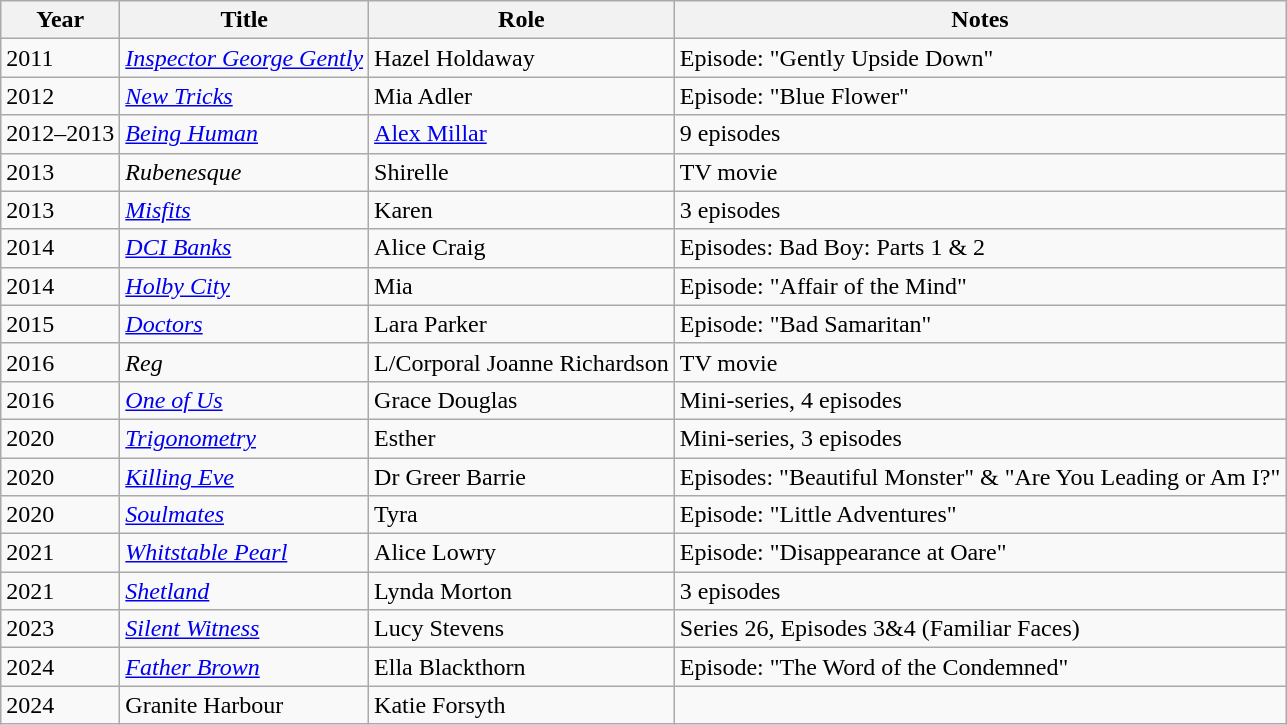<table class="wikitable sortable">
<tr>
<th>Year</th>
<th>Title</th>
<th>Role</th>
<th scope="col" class="unsortable">Notes</th>
</tr>
<tr>
<td>2011</td>
<td><em><a href='#'>Inspector George Gently</a></em></td>
<td>Hazel Holdaway</td>
<td>Episode: "Gently Upside Down"</td>
</tr>
<tr>
<td>2012</td>
<td><em><a href='#'>New Tricks</a></em></td>
<td>Mia Adler</td>
<td>Episode: "Blue Flower"</td>
</tr>
<tr>
<td>2012–2013</td>
<td><em><a href='#'>Being Human</a></em></td>
<td><a href='#'>Alex Millar</a></td>
<td>9 episodes</td>
</tr>
<tr>
<td>2013</td>
<td><em>Rubenesque</em></td>
<td>Shirelle</td>
<td>TV movie</td>
</tr>
<tr>
<td>2013</td>
<td><em><a href='#'>Misfits</a></em></td>
<td>Karen</td>
<td>3 episodes</td>
</tr>
<tr>
<td>2014</td>
<td><em><a href='#'>DCI Banks</a></em></td>
<td>Alice Craig</td>
<td>Episodes: Bad Boy: Parts 1 & 2</td>
</tr>
<tr>
<td>2014</td>
<td><em><a href='#'>Holby City</a></em></td>
<td>Mia</td>
<td>Episode: "Affair of the Mind"</td>
</tr>
<tr>
<td>2015</td>
<td><em><a href='#'>Doctors</a></em></td>
<td>Lara Parker</td>
<td>Episode: "Bad Samaritan"</td>
</tr>
<tr>
<td>2016</td>
<td><em>Reg</em></td>
<td>L/Corporal Joanne Richardson</td>
<td>TV movie</td>
</tr>
<tr>
<td>2016</td>
<td><em><a href='#'>One of Us</a></em></td>
<td>Grace Douglas</td>
<td>Mini-series, 4 episodes</td>
</tr>
<tr>
<td>2020</td>
<td><em><a href='#'>Trigonometry</a></em></td>
<td>Esther</td>
<td>Mini-series, 3 episodes</td>
</tr>
<tr>
<td>2020</td>
<td><em><a href='#'>Killing Eve</a></em></td>
<td>Dr Greer Barrie</td>
<td>Episodes: "Beautiful Monster" & "Are You Leading or Am I?"</td>
</tr>
<tr>
<td>2020</td>
<td><em><a href='#'>Soulmates</a></em></td>
<td>Tyra</td>
<td>Episode: "Little Adventures"</td>
</tr>
<tr>
<td>2021</td>
<td><em><a href='#'>Whitstable Pearl</a></em></td>
<td>Alice Lowry</td>
<td>Episode: "Disappearance at Oare"</td>
</tr>
<tr>
<td>2021</td>
<td><em><a href='#'>Shetland</a></em></td>
<td>Lynda Morton</td>
<td>3 episodes</td>
</tr>
<tr>
<td>2023</td>
<td><em><a href='#'>Silent Witness</a></em></td>
<td>Lucy Stevens</td>
<td>Series 26, Episodes 3&4 (Familiar Faces)</td>
</tr>
<tr>
<td>2024</td>
<td><em><a href='#'>Father Brown</a></em></td>
<td>Ella Blackthorn</td>
<td>Episode: "The Word of the Condemned"</td>
</tr>
<tr>
<td>2024</td>
<td>Granite Harbour</td>
<td>Katie Forsyth</td>
</tr>
</table>
